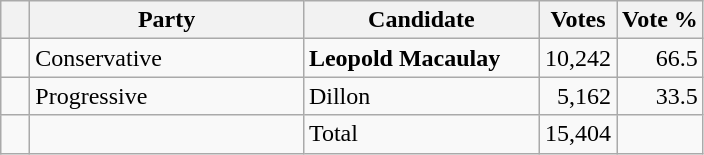<table class="wikitable">
<tr>
<th></th>
<th scope="col" style="width:175px;">Party</th>
<th scope="col" style="width:150px;">Candidate</th>
<th>Votes</th>
<th>Vote %</th>
</tr>
<tr>
<td>   </td>
<td>Conservative</td>
<td><strong>Leopold Macaulay</strong></td>
<td align=right>10,242</td>
<td align=right>66.5</td>
</tr>
<tr>
<td>   </td>
<td>Progressive</td>
<td>Dillon</td>
<td align=right>5,162</td>
<td align=right>33.5</td>
</tr>
<tr>
<td></td>
<td></td>
<td>Total</td>
<td align=right>15,404</td>
<td></td>
</tr>
</table>
